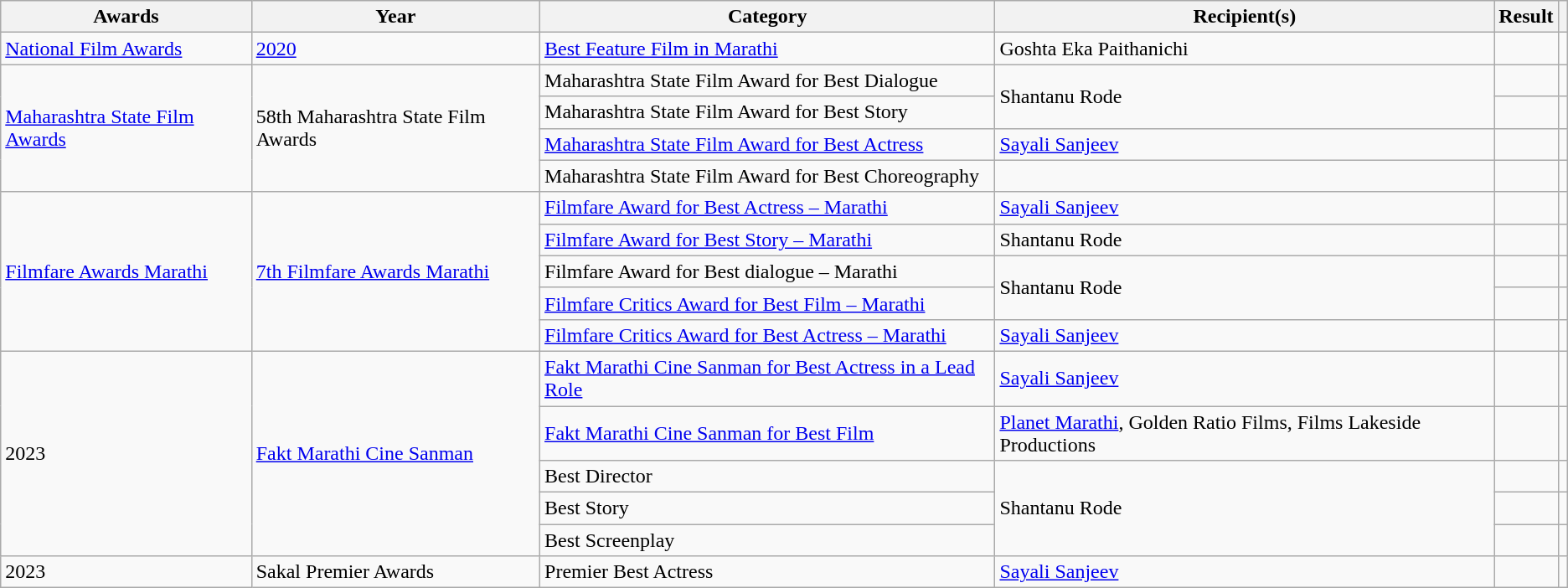<table class="wikitable">
<tr>
<th>Awards</th>
<th>Year</th>
<th>Category</th>
<th>Recipient(s)</th>
<th>Result</th>
<th scope="col" class="unsortable"></th>
</tr>
<tr>
<td><a href='#'>National Film Awards</a></td>
<td><a href='#'>2020</a></td>
<td><a href='#'>Best Feature Film in Marathi</a></td>
<td>Goshta Eka Paithanichi</td>
<td></td>
<td></td>
</tr>
<tr>
<td Rowspan="4"><a href='#'>Maharashtra State Film Awards</a></td>
<td Rowspan="4">58th Maharashtra State Film Awards</td>
<td>Maharashtra State Film Award for Best Dialogue</td>
<td Rowspan="2">Shantanu Rode</td>
<td></td>
<td></td>
</tr>
<tr>
<td>Maharashtra State Film Award for Best Story</td>
<td></td>
<td></td>
</tr>
<tr>
<td><a href='#'>Maharashtra State Film Award for Best Actress</a></td>
<td><a href='#'>Sayali Sanjeev</a></td>
<td></td>
<td></td>
</tr>
<tr>
<td>Maharashtra State Film Award for Best Choreography</td>
<td></td>
<td></td>
<td></td>
</tr>
<tr>
<td Rowspan="5"><a href='#'>Filmfare Awards Marathi</a></td>
<td Rowspan="5"><a href='#'>7th Filmfare Awards Marathi</a></td>
<td><a href='#'>Filmfare Award for Best Actress – Marathi</a></td>
<td><a href='#'>Sayali Sanjeev</a></td>
<td></td>
<td></td>
</tr>
<tr>
<td><a href='#'>Filmfare Award for Best Story – Marathi</a></td>
<td>Shantanu Rode</td>
<td></td>
<td></td>
</tr>
<tr>
<td>Filmfare Award for Best dialogue – Marathi</td>
<td Rowspan="2">Shantanu Rode</td>
<td></td>
<td></td>
</tr>
<tr>
<td><a href='#'>Filmfare Critics Award for Best Film – Marathi</a></td>
<td></td>
<td></td>
</tr>
<tr>
<td><a href='#'>Filmfare Critics Award for Best Actress – Marathi</a></td>
<td><a href='#'>Sayali Sanjeev</a></td>
<td></td>
<td></td>
</tr>
<tr>
<td Rowspan="5">2023</td>
<td Rowspan="5"><a href='#'>Fakt Marathi Cine Sanman</a></td>
<td><a href='#'>Fakt Marathi Cine Sanman for Best Actress in a Lead Role</a></td>
<td><a href='#'>Sayali Sanjeev</a></td>
<td></td>
<td></td>
</tr>
<tr>
<td><a href='#'>Fakt Marathi Cine Sanman for Best Film</a></td>
<td><a href='#'>Planet Marathi</a>, Golden Ratio Films, Films Lakeside Productions</td>
<td></td>
<td></td>
</tr>
<tr>
<td>Best Director</td>
<td Rowspan="3">Shantanu Rode</td>
<td></td>
<td></td>
</tr>
<tr>
<td>Best Story</td>
<td></td>
<td></td>
</tr>
<tr>
<td>Best Screenplay</td>
<td></td>
<td></td>
</tr>
<tr>
<td>2023</td>
<td>Sakal Premier Awards</td>
<td>Premier Best Actress</td>
<td><a href='#'>Sayali Sanjeev</a></td>
<td></td>
<td></td>
</tr>
</table>
